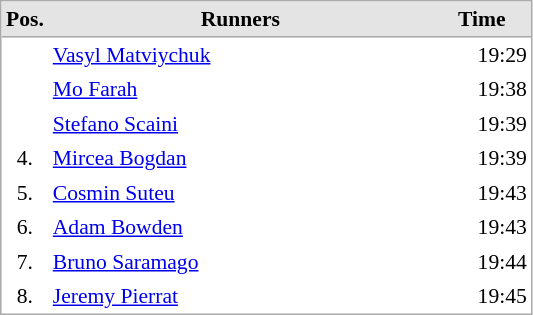<table cellspacing="0" cellpadding="3" style="border:1px solid #AAAAAA;font-size:90%">
<tr bgcolor="#E4E4E4">
<th style="border-bottom:1px solid #AAAAAA" width=10>Pos.</th>
<th style="border-bottom:1px solid #AAAAAA" width=250>Runners</th>
<th style="border-bottom:1px solid #AAAAAA" width=60>Time</th>
</tr>
<tr align="center">
<td align="center"></td>
<td align="left"> <a href='#'>Vasyl Matviychuk</a></td>
<td align="right">19:29</td>
</tr>
<tr align="center">
<td align="center"></td>
<td align="left"> <a href='#'>Mo Farah</a></td>
<td align="right">19:38</td>
</tr>
<tr align="center">
<td align="center"></td>
<td align="left"> <a href='#'>Stefano Scaini</a></td>
<td align="right">19:39</td>
</tr>
<tr align="center">
<td align="center">4.</td>
<td align="left"> <a href='#'>Mircea Bogdan</a></td>
<td align="right">19:39</td>
</tr>
<tr align="center">
<td align="center">5.</td>
<td align="left"> <a href='#'>Cosmin Suteu</a></td>
<td align="right">19:43</td>
</tr>
<tr align="center">
<td align="center">6.</td>
<td align="left"> <a href='#'>Adam Bowden</a></td>
<td align="right">19:43</td>
</tr>
<tr align="center">
<td align="center">7.</td>
<td align="left"> <a href='#'>Bruno Saramago</a></td>
<td align="right">19:44</td>
</tr>
<tr align="center">
<td align="center">8.</td>
<td align="left"> <a href='#'>Jeremy Pierrat</a></td>
<td align="right">19:45</td>
</tr>
</table>
